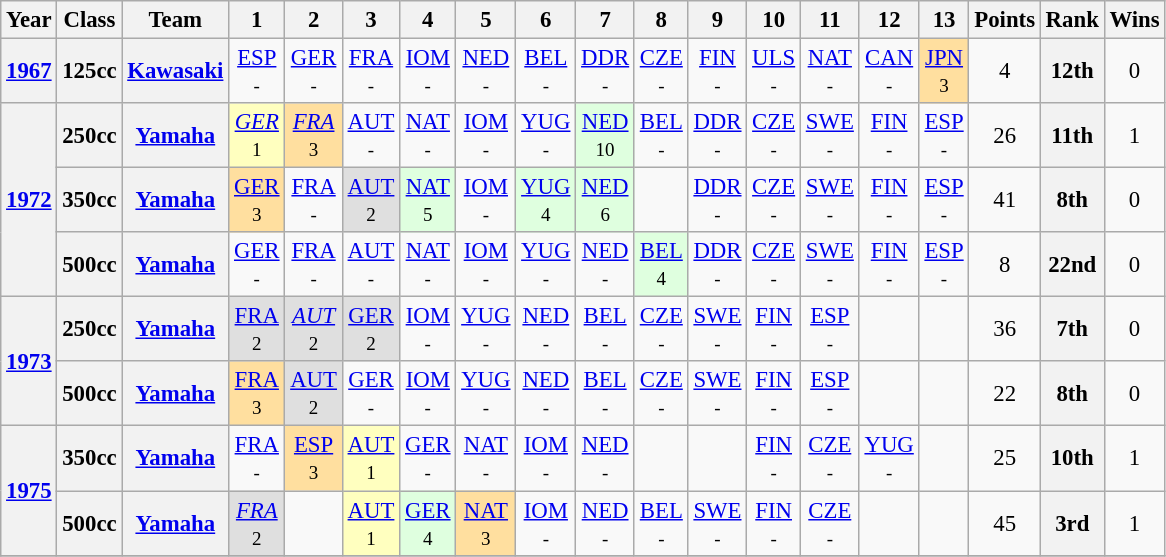<table class="wikitable" style="text-align:center; font-size:95%">
<tr>
<th>Year</th>
<th>Class</th>
<th>Team</th>
<th>1</th>
<th>2</th>
<th>3</th>
<th>4</th>
<th>5</th>
<th>6</th>
<th>7</th>
<th>8</th>
<th>9</th>
<th>10</th>
<th>11</th>
<th>12</th>
<th>13</th>
<th>Points</th>
<th>Rank</th>
<th>Wins</th>
</tr>
<tr>
<th><a href='#'>1967</a></th>
<th>125cc</th>
<th><a href='#'>Kawasaki</a></th>
<td><a href='#'>ESP</a><br><small>-</small></td>
<td><a href='#'>GER</a><br><small>-</small></td>
<td><a href='#'>FRA</a><br><small>-</small></td>
<td><a href='#'>IOM</a><br><small>-</small></td>
<td><a href='#'>NED</a><br><small>-</small></td>
<td><a href='#'>BEL</a><br><small>-</small></td>
<td><a href='#'>DDR</a><br><small>-</small></td>
<td><a href='#'>CZE</a><br><small>-</small></td>
<td><a href='#'>FIN</a><br><small>-</small></td>
<td><a href='#'>ULS</a><br><small>-</small></td>
<td><a href='#'>NAT</a><br><small>-</small></td>
<td><a href='#'>CAN</a><br><small>-</small></td>
<td style="background:#FFDF9F;"><a href='#'>JPN</a><br><small>3</small></td>
<td>4</td>
<th>12th</th>
<td>0</td>
</tr>
<tr>
<th rowspan=3><a href='#'>1972</a></th>
<th>250cc</th>
<th><a href='#'>Yamaha</a></th>
<td style="background:#FFFFBF;"><em><a href='#'>GER</a></em><br><small>1</small></td>
<td style="background:#FFDF9F;"><em><a href='#'>FRA</a></em><br><small>3</small></td>
<td><a href='#'>AUT</a><br><small>-</small></td>
<td><a href='#'>NAT</a><br><small>-</small></td>
<td><a href='#'>IOM</a><br><small>-</small></td>
<td><a href='#'>YUG</a><br><small>-</small></td>
<td style="background:#DFFFDF;"><a href='#'>NED</a><br><small>10</small></td>
<td><a href='#'>BEL</a><br><small>-</small></td>
<td><a href='#'>DDR</a><br><small>-</small></td>
<td><a href='#'>CZE</a><br><small>-</small></td>
<td><a href='#'>SWE</a><br><small>-</small></td>
<td><a href='#'>FIN</a><br><small>-</small></td>
<td><a href='#'>ESP</a><br><small>-</small></td>
<td>26</td>
<th>11th</th>
<td>1</td>
</tr>
<tr>
<th>350cc</th>
<th><a href='#'>Yamaha</a></th>
<td style="background:#FFDF9F;"><a href='#'>GER</a><br><small>3</small></td>
<td><a href='#'>FRA</a><br><small>-</small></td>
<td style="background:#DFDFDF;"><a href='#'>AUT</a><br><small>2</small></td>
<td style="background:#DFFFDF;"><a href='#'>NAT</a><br><small>5</small></td>
<td><a href='#'>IOM</a><br><small>-</small></td>
<td style="background:#DFFFDF;"><a href='#'>YUG</a><br><small>4</small></td>
<td style="background:#DFFFDF;"><a href='#'>NED</a><br><small>6</small></td>
<td></td>
<td><a href='#'>DDR</a><br><small>-</small></td>
<td><a href='#'>CZE</a><br><small>-</small></td>
<td><a href='#'>SWE</a><br><small>-</small></td>
<td><a href='#'>FIN</a><br><small>-</small></td>
<td><a href='#'>ESP</a><br><small>-</small></td>
<td>41</td>
<th>8th</th>
<td>0</td>
</tr>
<tr>
<th>500cc</th>
<th><a href='#'>Yamaha</a></th>
<td><a href='#'>GER</a><br><small>-</small></td>
<td><a href='#'>FRA</a><br><small>-</small></td>
<td><a href='#'>AUT</a><br><small>-</small></td>
<td><a href='#'>NAT</a><br><small>-</small></td>
<td><a href='#'>IOM</a><br><small>-</small></td>
<td><a href='#'>YUG</a><br><small>-</small></td>
<td><a href='#'>NED</a><br><small>-</small></td>
<td style="background:#DFFFDF;"><a href='#'>BEL</a><br><small>4</small></td>
<td><a href='#'>DDR</a><br><small>-</small></td>
<td><a href='#'>CZE</a><br><small>-</small></td>
<td><a href='#'>SWE</a><br><small>-</small></td>
<td><a href='#'>FIN</a><br><small>-</small></td>
<td><a href='#'>ESP</a><br><small>-</small></td>
<td>8</td>
<th>22nd</th>
<td>0</td>
</tr>
<tr>
<th rowspan=2><a href='#'>1973</a></th>
<th>250cc</th>
<th><a href='#'>Yamaha</a></th>
<td style="background:#DFDFDF;"><a href='#'>FRA</a><br><small>2</small></td>
<td style="background:#DFDFDF;"><em><a href='#'>AUT</a></em><br><small>2</small></td>
<td style="background:#DFDFDF;"><a href='#'>GER</a><br><small>2</small></td>
<td><a href='#'>IOM</a><br><small>-</small></td>
<td><a href='#'>YUG</a><br><small>-</small></td>
<td><a href='#'>NED</a><br><small>-</small></td>
<td><a href='#'>BEL</a><br><small>-</small></td>
<td><a href='#'>CZE</a><br><small>-</small></td>
<td><a href='#'>SWE</a><br><small>-</small></td>
<td><a href='#'>FIN</a><br><small>-</small></td>
<td><a href='#'>ESP</a><br><small>-</small></td>
<td></td>
<td></td>
<td>36</td>
<th>7th</th>
<td>0</td>
</tr>
<tr>
<th>500cc</th>
<th><a href='#'>Yamaha</a></th>
<td style="background:#FFDF9F;"><a href='#'>FRA</a><br><small>3</small></td>
<td style="background:#DFDFDF;"><a href='#'>AUT</a><br><small>2</small></td>
<td><a href='#'>GER</a><br><small>-</small></td>
<td><a href='#'>IOM</a><br><small>-</small></td>
<td><a href='#'>YUG</a><br><small>-</small></td>
<td><a href='#'>NED</a><br><small>-</small></td>
<td><a href='#'>BEL</a><br><small>-</small></td>
<td><a href='#'>CZE</a><br><small>-</small></td>
<td><a href='#'>SWE</a><br><small>-</small></td>
<td><a href='#'>FIN</a><br><small>-</small></td>
<td><a href='#'>ESP</a><br><small>-</small></td>
<td></td>
<td></td>
<td>22</td>
<th>8th</th>
<td>0</td>
</tr>
<tr>
<th rowspan=2><a href='#'>1975</a></th>
<th>350cc</th>
<th><a href='#'>Yamaha</a></th>
<td><a href='#'>FRA</a><br><small>-</small></td>
<td style="background:#FFDF9F;"><a href='#'>ESP</a><br><small>3</small></td>
<td style="background:#FFFFBF;"><a href='#'>AUT</a><br><small>1</small></td>
<td><a href='#'>GER</a><br><small>-</small></td>
<td><a href='#'>NAT</a><br><small>-</small></td>
<td><a href='#'>IOM</a><br><small>-</small></td>
<td><a href='#'>NED</a><br><small>-</small></td>
<td></td>
<td></td>
<td><a href='#'>FIN</a><br><small>-</small></td>
<td><a href='#'>CZE</a><br><small>-</small></td>
<td><a href='#'>YUG</a><br><small>-</small></td>
<td></td>
<td>25</td>
<th>10th</th>
<td>1</td>
</tr>
<tr>
<th>500cc</th>
<th><a href='#'>Yamaha</a></th>
<td style="background:#DFDFDF;"><em><a href='#'>FRA</a></em><br><small>2</small></td>
<td></td>
<td style="background:#FFFFBF;"><a href='#'>AUT</a><br><small>1</small></td>
<td style="background:#DFFFDF;"><a href='#'>GER</a><br><small>4</small></td>
<td style="background:#FFDF9F;"><a href='#'>NAT</a><br><small>3</small></td>
<td><a href='#'>IOM</a><br><small>-</small></td>
<td><a href='#'>NED</a><br><small>-</small></td>
<td><a href='#'>BEL</a><br><small>-</small></td>
<td><a href='#'>SWE</a><br><small>-</small></td>
<td><a href='#'>FIN</a><br><small>-</small></td>
<td><a href='#'>CZE</a><br><small>-</small></td>
<td></td>
<td></td>
<td>45</td>
<th>3rd</th>
<td>1</td>
</tr>
<tr>
</tr>
</table>
